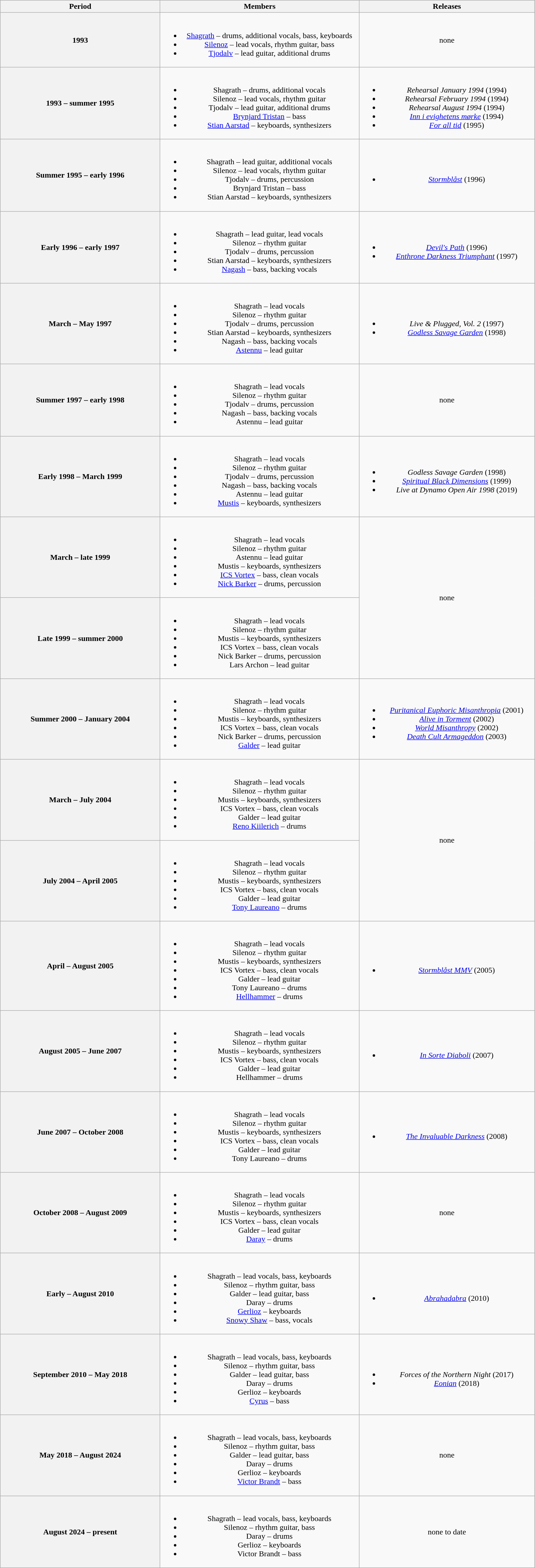<table class="wikitable plainrowheaders" style="text-align:center;">
<tr>
<th scope="col" style="width:20em;">Period</th>
<th scope="col" style="width:25em;">Members</th>
<th scope="col" style="width:22em;">Releases</th>
</tr>
<tr>
<th scope="col">1993</th>
<td><br><ul><li><a href='#'>Shagrath</a> – drums, additional vocals, bass, keyboards</li><li><a href='#'>Silenoz</a> – lead vocals, rhythm guitar, bass</li><li><a href='#'>Tjodalv</a> – lead guitar, additional drums</li></ul></td>
<td>none</td>
</tr>
<tr>
<th scope="col">1993 – summer 1995</th>
<td><br><ul><li>Shagrath – drums, additional vocals</li><li>Silenoz – lead vocals, rhythm guitar</li><li>Tjodalv – lead guitar, additional drums</li><li><a href='#'>Brynjard Tristan</a> – bass</li><li><a href='#'>Stian Aarstad</a> – keyboards, synthesizers</li></ul></td>
<td><br><ul><li><em>Rehearsal January 1994</em> (1994)</li><li><em>Rehearsal February 1994</em> (1994)</li><li><em>Rehearsal August 1994</em> (1994)</li><li><em><a href='#'>Inn i evighetens mørke</a></em> (1994)</li><li><em><a href='#'>For all tid</a></em> (1995)</li></ul></td>
</tr>
<tr>
<th scope="col">Summer 1995 – early 1996</th>
<td><br><ul><li>Shagrath – lead guitar, additional vocals</li><li>Silenoz – lead vocals, rhythm guitar</li><li>Tjodalv – drums, percussion</li><li>Brynjard Tristan – bass</li><li>Stian Aarstad – keyboards, synthesizers</li></ul></td>
<td><br><ul><li><em><a href='#'>Stormblåst</a></em> (1996)</li></ul></td>
</tr>
<tr>
<th scope="col">Early 1996 – early 1997</th>
<td><br><ul><li>Shagrath – lead guitar, lead vocals</li><li>Silenoz – rhythm guitar</li><li>Tjodalv – drums, percussion</li><li>Stian Aarstad – keyboards, synthesizers</li><li><a href='#'>Nagash</a> – bass, backing vocals</li></ul></td>
<td><br><ul><li><em><a href='#'>Devil's Path</a></em> (1996)</li><li><em><a href='#'>Enthrone Darkness Triumphant</a></em> (1997)</li></ul></td>
</tr>
<tr>
<th scope="col">March – May 1997</th>
<td><br><ul><li>Shagrath – lead vocals</li><li>Silenoz – rhythm guitar</li><li>Tjodalv – drums, percussion</li><li>Stian Aarstad – keyboards, synthesizers</li><li>Nagash – bass, backing vocals</li><li><a href='#'>Astennu</a> – lead guitar</li></ul></td>
<td><br><ul><li><em>Live & Plugged, Vol. 2</em> (1997)</li><li><em><a href='#'>Godless Savage Garden</a></em> (1998) </li></ul></td>
</tr>
<tr>
<th scope="col">Summer 1997 – early 1998</th>
<td><br><ul><li>Shagrath – lead vocals</li><li>Silenoz – rhythm guitar</li><li>Tjodalv – drums, percussion</li><li>Nagash – bass, backing vocals</li><li>Astennu – lead guitar</li></ul></td>
<td>none</td>
</tr>
<tr>
<th scope="col">Early 1998 – March 1999</th>
<td><br><ul><li>Shagrath – lead vocals</li><li>Silenoz – rhythm guitar</li><li>Tjodalv – drums, percussion</li><li>Nagash – bass, backing vocals</li><li>Astennu – lead guitar</li><li><a href='#'>Mustis</a> – keyboards, synthesizers</li></ul></td>
<td><br><ul><li><em>Godless Savage Garden</em> (1998) </li><li><em><a href='#'>Spiritual Black Dimensions</a></em> (1999)</li><li><em>Live at Dynamo Open Air 1998</em> (2019)</li></ul></td>
</tr>
<tr>
<th scope="col">March – late 1999</th>
<td><br><ul><li>Shagrath – lead vocals</li><li>Silenoz – rhythm guitar</li><li>Astennu – lead guitar</li><li>Mustis – keyboards, synthesizers</li><li><a href='#'>ICS Vortex</a> – bass, clean vocals</li><li><a href='#'>Nick Barker</a> – drums, percussion</li></ul></td>
<td rowspan="2">none</td>
</tr>
<tr>
<th scope="col">Late 1999 – summer 2000</th>
<td><br><ul><li>Shagrath – lead vocals</li><li>Silenoz – rhythm guitar</li><li>Mustis – keyboards, synthesizers</li><li>ICS Vortex – bass, clean vocals</li><li>Nick Barker – drums, percussion</li><li>Lars Archon – lead guitar</li></ul></td>
</tr>
<tr>
<th scope="col">Summer 2000 – January 2004</th>
<td><br><ul><li>Shagrath – lead vocals</li><li>Silenoz – rhythm guitar</li><li>Mustis – keyboards, synthesizers</li><li>ICS Vortex – bass, clean vocals</li><li>Nick Barker – drums, percussion</li><li><a href='#'>Galder</a> – lead guitar</li></ul></td>
<td><br><ul><li><em><a href='#'>Puritanical Euphoric Misanthropia</a></em> (2001)</li><li><em><a href='#'>Alive in Torment</a></em> (2002)</li><li><em><a href='#'>World Misanthropy</a></em> (2002)</li><li><em><a href='#'>Death Cult Armageddon</a></em> (2003)</li></ul></td>
</tr>
<tr>
<th scope="col">March – July 2004</th>
<td><br><ul><li>Shagrath – lead vocals</li><li>Silenoz – rhythm guitar</li><li>Mustis – keyboards, synthesizers</li><li>ICS Vortex – bass, clean vocals</li><li>Galder – lead guitar</li><li><a href='#'>Reno Kiilerich</a> – drums </li></ul></td>
<td rowspan="2">none</td>
</tr>
<tr>
<th scope="col">July 2004 – April 2005</th>
<td><br><ul><li>Shagrath – lead vocals</li><li>Silenoz – rhythm guitar</li><li>Mustis – keyboards, synthesizers</li><li>ICS Vortex – bass, clean vocals</li><li>Galder – lead guitar</li><li><a href='#'>Tony Laureano</a> – drums </li></ul></td>
</tr>
<tr>
<th scope="col">April – August 2005</th>
<td><br><ul><li>Shagrath – lead vocals</li><li>Silenoz – rhythm guitar</li><li>Mustis – keyboards, synthesizers</li><li>ICS Vortex – bass, clean vocals</li><li>Galder – lead guitar</li><li>Tony Laureano – drums </li><li><a href='#'>Hellhammer</a> – drums </li></ul></td>
<td><br><ul><li><em><a href='#'>Stormblåst MMV</a></em> (2005)<br></li></ul></td>
</tr>
<tr>
<th scope="col">August 2005 – June 2007</th>
<td><br><ul><li>Shagrath – lead vocals</li><li>Silenoz – rhythm guitar</li><li>Mustis – keyboards, synthesizers</li><li>ICS Vortex – bass, clean vocals</li><li>Galder – lead guitar</li><li>Hellhammer – drums </li></ul></td>
<td><br><ul><li><em><a href='#'>In Sorte Diaboli</a></em> (2007)</li></ul></td>
</tr>
<tr>
<th scope="col">June 2007 – October 2008</th>
<td><br><ul><li>Shagrath – lead vocals</li><li>Silenoz – rhythm guitar</li><li>Mustis – keyboards, synthesizers</li><li>ICS Vortex – bass, clean vocals</li><li>Galder – lead guitar</li><li>Tony Laureano – drums </li></ul></td>
<td><br><ul><li><em><a href='#'>The Invaluable Darkness</a></em> (2008)</li></ul></td>
</tr>
<tr>
<th scope="col">October 2008 – August 2009</th>
<td><br><ul><li>Shagrath – lead vocals</li><li>Silenoz – rhythm guitar</li><li>Mustis – keyboards, synthesizers</li><li>ICS Vortex – bass, clean vocals</li><li>Galder – lead guitar</li><li><a href='#'>Daray</a> – drums </li></ul></td>
<td>none</td>
</tr>
<tr>
<th scope="col">Early – August 2010</th>
<td><br><ul><li>Shagrath – lead vocals, bass, keyboards</li><li>Silenoz – rhythm guitar, bass</li><li>Galder – lead guitar, bass</li><li>Daray – drums </li><li><a href='#'>Gerlioz</a> – keyboards </li><li><a href='#'>Snowy Shaw</a> – bass, vocals </li></ul></td>
<td><br><ul><li><em><a href='#'>Abrahadabra</a></em> (2010)</li></ul></td>
</tr>
<tr>
<th scope="col">September 2010 – May 2018</th>
<td><br><ul><li>Shagrath – lead vocals, bass, keyboards</li><li>Silenoz – rhythm guitar, bass</li><li>Galder – lead guitar, bass</li><li>Daray – drums </li><li>Gerlioz – keyboards </li><li><a href='#'>Cyrus</a> – bass </li></ul></td>
<td><br><ul><li><em>Forces of the Northern Night</em> (2017)</li><li><em><a href='#'>Eonian</a></em> (2018) </li></ul></td>
</tr>
<tr>
<th scope="col">May 2018 – August 2024</th>
<td><br><ul><li>Shagrath – lead vocals, bass, keyboards</li><li>Silenoz – rhythm guitar, bass</li><li>Galder – lead guitar, bass</li><li>Daray – drums </li><li>Gerlioz – keyboards </li><li><a href='#'>Victor Brandt</a> – bass </li></ul></td>
<td>none</td>
</tr>
<tr>
<th>August 2024 – present</th>
<td><br><ul><li>Shagrath – lead vocals, bass, keyboards</li><li>Silenoz – rhythm guitar, bass</li><li>Daray – drums </li><li>Gerlioz – keyboards </li><li>Victor Brandt – bass </li></ul></td>
<td>none to date</td>
</tr>
</table>
